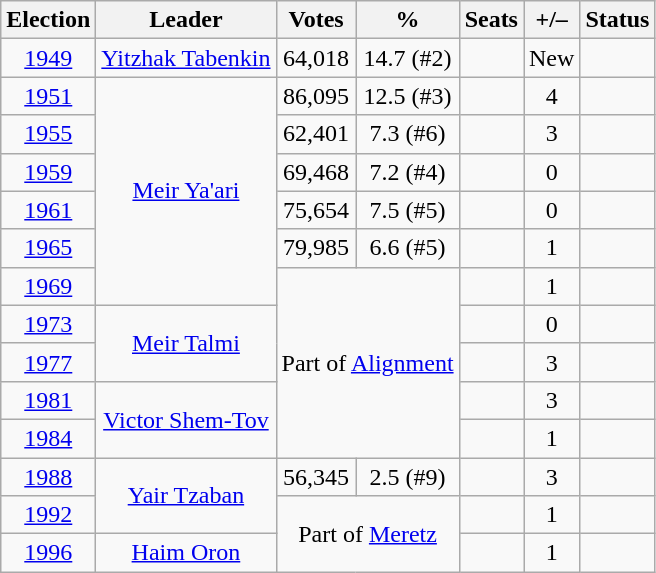<table class=wikitable style=text-align:center>
<tr>
<th>Election</th>
<th>Leader</th>
<th>Votes</th>
<th>%</th>
<th>Seats</th>
<th>+/–</th>
<th>Status</th>
</tr>
<tr>
<td><a href='#'>1949</a></td>
<td><a href='#'>Yitzhak Tabenkin</a></td>
<td>64,018</td>
<td>14.7 (#2)</td>
<td></td>
<td>New</td>
<td></td>
</tr>
<tr>
<td><a href='#'>1951</a></td>
<td rowspan="6"><a href='#'>Meir Ya'ari</a></td>
<td>86,095</td>
<td>12.5 (#3)</td>
<td></td>
<td> 4</td>
<td></td>
</tr>
<tr>
<td><a href='#'>1955</a></td>
<td>62,401</td>
<td>7.3 (#6)</td>
<td></td>
<td> 3</td>
<td></td>
</tr>
<tr>
<td><a href='#'>1959</a></td>
<td>69,468</td>
<td>7.2 (#4)</td>
<td></td>
<td> 0</td>
<td></td>
</tr>
<tr>
<td><a href='#'>1961</a></td>
<td>75,654</td>
<td>7.5 (#5)</td>
<td></td>
<td> 0</td>
<td></td>
</tr>
<tr>
<td><a href='#'>1965</a></td>
<td>79,985</td>
<td>6.6 (#5)</td>
<td></td>
<td> 1</td>
<td></td>
</tr>
<tr>
<td><a href='#'>1969</a></td>
<td colspan=2 rowspan=5>Part of <a href='#'>Alignment</a></td>
<td></td>
<td> 1</td>
<td></td>
</tr>
<tr>
<td><a href='#'>1973</a></td>
<td rowspan="2"><a href='#'>Meir Talmi</a></td>
<td></td>
<td> 0</td>
<td></td>
</tr>
<tr>
<td><a href='#'>1977</a></td>
<td></td>
<td> 3</td>
<td></td>
</tr>
<tr>
<td><a href='#'>1981</a></td>
<td rowspan="2"><a href='#'>Victor Shem-Tov</a></td>
<td></td>
<td> 3</td>
<td></td>
</tr>
<tr>
<td><a href='#'>1984</a></td>
<td></td>
<td> 1</td>
<td></td>
</tr>
<tr>
<td><a href='#'>1988</a></td>
<td rowspan="2"><a href='#'>Yair Tzaban</a></td>
<td>56,345</td>
<td>2.5 (#9)</td>
<td></td>
<td> 3</td>
<td></td>
</tr>
<tr>
<td><a href='#'>1992</a></td>
<td colspan=2 rowspan=2>Part of <a href='#'>Meretz</a></td>
<td></td>
<td> 1</td>
<td></td>
</tr>
<tr>
<td><a href='#'>1996</a></td>
<td><a href='#'>Haim Oron</a></td>
<td></td>
<td> 1</td>
<td></td>
</tr>
</table>
